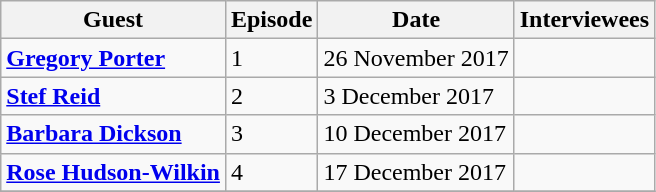<table class="wikitable">
<tr>
<th>Guest</th>
<th>Episode</th>
<th>Date</th>
<th>Interviewees</th>
</tr>
<tr>
<td><strong><a href='#'>Gregory Porter</a></strong></td>
<td>1</td>
<td>26 November 2017</td>
<td></td>
</tr>
<tr>
<td><strong><a href='#'>Stef Reid</a></strong></td>
<td>2</td>
<td>3 December 2017</td>
<td></td>
</tr>
<tr>
<td><strong><a href='#'>Barbara Dickson</a></strong></td>
<td>3</td>
<td>10 December 2017</td>
<td></td>
</tr>
<tr>
<td><strong><a href='#'>Rose Hudson-Wilkin</a></strong></td>
<td>4</td>
<td>17 December 2017</td>
<td></td>
</tr>
<tr>
</tr>
</table>
